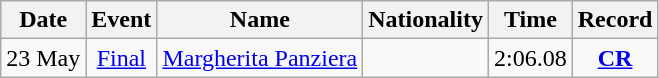<table class="wikitable" style=text-align:center>
<tr>
<th>Date</th>
<th>Event</th>
<th>Name</th>
<th>Nationality</th>
<th>Time</th>
<th>Record</th>
</tr>
<tr>
<td>23 May</td>
<td><a href='#'>Final</a></td>
<td align=left><a href='#'>Margherita Panziera</a></td>
<td align=left></td>
<td>2:06.08</td>
<td><strong><a href='#'>CR</a></strong></td>
</tr>
</table>
